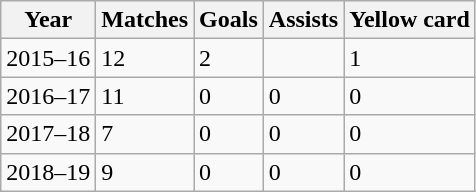<table class="wikitable mw-collapsible">
<tr>
<th>Year</th>
<th>Matches</th>
<th>Goals</th>
<th>Assists</th>
<th>Yellow card</th>
</tr>
<tr>
<td>2015–16</td>
<td>12</td>
<td>2</td>
<td></td>
<td>1</td>
</tr>
<tr>
<td>2016–17</td>
<td>11</td>
<td>0</td>
<td>0</td>
<td>0</td>
</tr>
<tr>
<td>2017–18</td>
<td>7</td>
<td>0</td>
<td>0</td>
<td>0</td>
</tr>
<tr>
<td>2018–19</td>
<td>9</td>
<td>0</td>
<td>0</td>
<td>0</td>
</tr>
</table>
